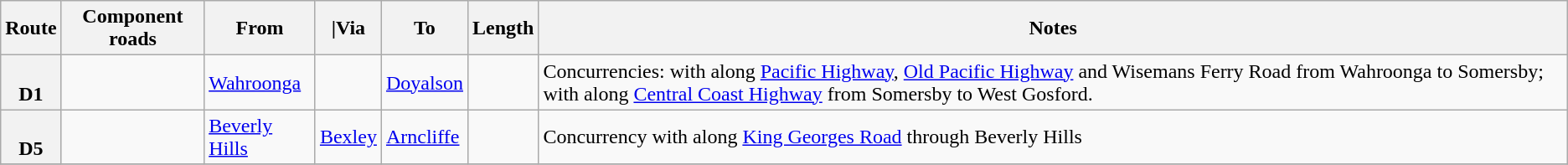<table class="wikitable sortable">
<tr>
<th scope="col">Route</th>
<th scope="col">Component roads</th>
<th scope="col">From</th>
<th scope="col">|Via</th>
<th scope="col">To</th>
<th scope="col">Length</th>
<th scope="col">Notes</th>
</tr>
<tr>
<th style="vertical-align:top; white-space:nowrap;"><br>D1</th>
<td></td>
<td><a href='#'>Wahroonga</a></td>
<td></td>
<td><a href='#'>Doyalson</a></td>
<td></td>
<td>Concurrencies: with  along <a href='#'>Pacific Highway</a>, <a href='#'>Old Pacific Highway</a> and Wisemans Ferry Road from Wahroonga to Somersby; with  along <a href='#'>Central Coast Highway</a> from Somersby to West Gosford.</td>
</tr>
<tr>
<th style="vertical-align:top; white-space:nowrap;"><br>D5</th>
<td></td>
<td><a href='#'>Beverly Hills</a></td>
<td><a href='#'>Bexley</a></td>
<td><a href='#'>Arncliffe</a></td>
<td></td>
<td>Concurrency with  along <a href='#'>King Georges Road</a> through Beverly Hills</td>
</tr>
<tr>
</tr>
</table>
